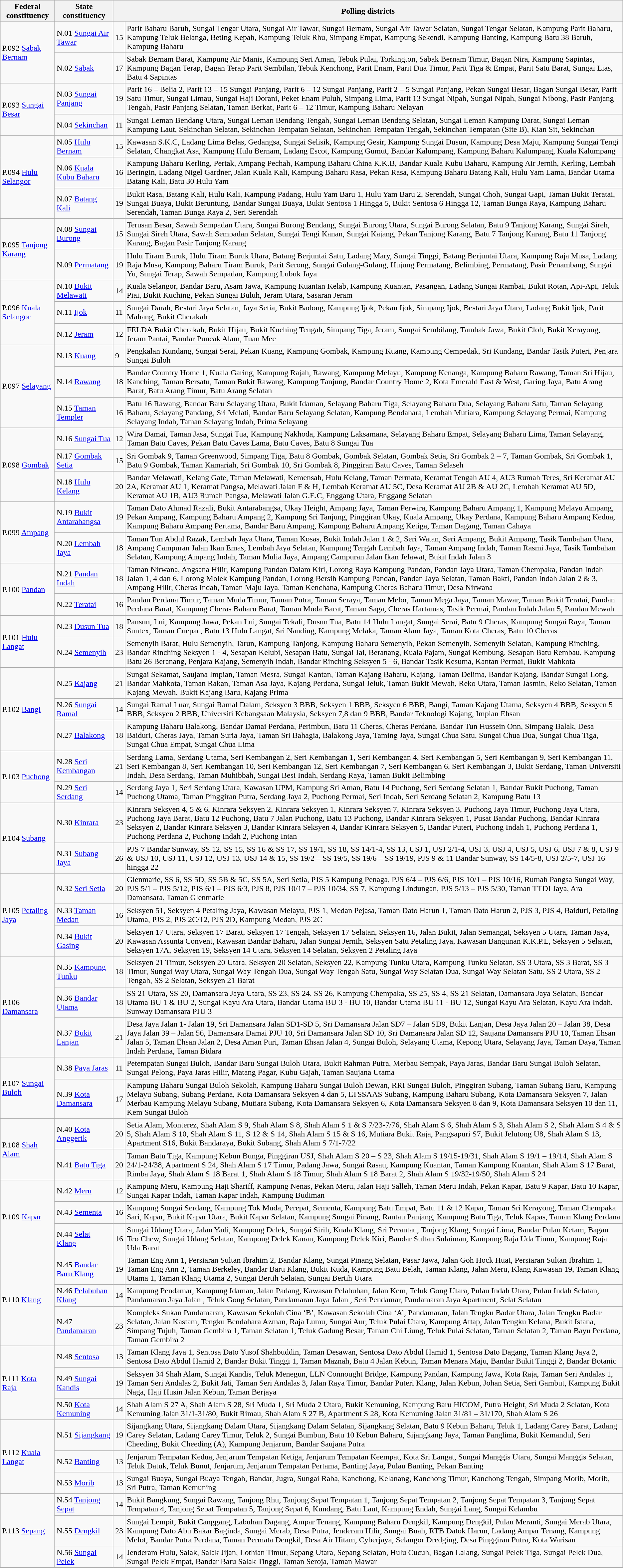<table class="wikitable sortable">
<tr>
<th>Federal constituency</th>
<th>State constituency</th>
<th colspan=2>Polling districts</th>
</tr>
<tr>
<td rowspan=2>P.092 <a href='#'>Sabak Bernam</a></td>
<td>N.01 <a href='#'>Sungai Air Tawar</a></td>
<td>15</td>
<td>Parit Baharu Baruh, Sungai Tengar Utara, Sungai Air Tawar, Sungai Bernam, Sungai Air Tawar Selatan, Sungai Tengar Selatan, Kampung Parit Baharu, Kampung Teluk Belanga, Beting Kepah, Kampung Teluk Rhu, Simpang Empat, Kampung Sekendi, Kampung Banting, Kampung Batu 38 Baruh, Kampung Baharu</td>
</tr>
<tr>
<td>N.02 <a href='#'>Sabak</a></td>
<td>17</td>
<td>Sabak Bernam Barat, Kampung Air Manis, Kampung Seri Aman, Tebuk Pulai, Torkington, Sabak Bernam Timur, Bagan Nira, Kampung Sapintas, Kampung Bagan Terap, Bagan Terap Parit Sembilan, Tebuk Kenchong, Parit Enam, Parit Dua Timur, Parit Tiga & Empat, Parit Satu Barat, Sungai Lias, Batu 4 Sapintas</td>
</tr>
<tr>
<td rowspan=2>P.093 <a href='#'>Sungai Besar</a></td>
<td>N.03 <a href='#'>Sungai Panjang</a></td>
<td>19</td>
<td>Parit 16 – Belia 2, Parit 13 – 15 Sungai Panjang, Parit 6 – 12 Sungai Panjang, Parit 2 – 5 Sungai Panjang, Pekan Sungai Besar, Bagan Sungai Besar, Parit Satu Timur, Sungai Limau, Sungai Haji Dorani, Peket Enam Puluh, Simpang Lima, Parit 13 Sungai Nipah, Sungai Nipah, Sungai Nibong, Pasir Panjang Tengah, Pasir Panjang Selatan, Taman Berkat, Parit 6 – 12 Timur, Kampung Baharu Nelayan</td>
</tr>
<tr>
<td>N.04 <a href='#'>Sekinchan</a></td>
<td>11</td>
<td>Sungai Leman Bendang Utara, Sungai Leman Bendang Tengah, Sungai Leman Bendang Selatan, Sungai Leman Kampung Darat, Sungai Leman Kampung Laut, Sekinchan Selatan, Sekinchan Tempatan Selatan, Sekinchan Tempatan Tengah, Sekinchan Tempatan (Site B), Kian Sit, Sekinchan</td>
</tr>
<tr>
<td rowspan=3>P.094 <a href='#'>Hulu Selangor</a></td>
<td>N.05 <a href='#'>Hulu Bernam</a></td>
<td>15</td>
<td>Kawasan S.K.C, Ladang Lima Belas, Gedangsa, Sungai Selisik, Kampung Gesir, Kampung Sungai Dusun, Kampung Desa Maju, Kampung Sungai Tengi Selatan, Changkat Asa, Kampung Hulu Bernam, Ladang Escot, Kampung Gumut, Bandar Kalumpang, Kampung Baharu Kalumpang, Kuala Kalumpang</td>
</tr>
<tr>
<td>N.06 <a href='#'>Kuala Kubu Baharu</a></td>
<td>16</td>
<td>Kampung Baharu Kerling, Pertak, Ampang Pechah, Kampung Baharu China K.K.B, Bandar Kuala Kubu Baharu, Kampung Air Jernih, Kerling, Lembah Beringin, Ladang Nigel Gardner, Jalan Kuala Kali, Kampung Baharu Rasa, Pekan Rasa, Kampung Baharu Batang Kali, Hulu Yam Lama, Bandar Utama Batang Kali, Batu 30 Hulu Yam</td>
</tr>
<tr>
<td>N.07 <a href='#'>Batang Kali</a></td>
<td>19</td>
<td>Bukit Rasa, Batang Kali, Hulu Kali, Kampung Padang, Hulu Yam Baru 1, Hulu Yam Baru 2, Serendah, Sungai Choh, Sungai Gapi, Taman Bukit Teratai, Sungai Buaya, Bukit Beruntung, Bandar Sungai Buaya, Bukit Sentosa 1 Hingga 5, Bukit Sentosa 6 Hingga 12, Taman Bunga Raya, Kampung Baharu Serendah, Taman Bunga Raya 2, Seri Serendah</td>
</tr>
<tr>
<td rowspan=2>P.095 <a href='#'>Tanjong Karang</a></td>
<td>N.08 <a href='#'>Sungai Burong</a></td>
<td>15</td>
<td>Terusan Besar, Sawah Sempadan Utara, Sungai Burong Bendang, Sungai Burong Utara, Sungai Burong Selatan, Batu 9 Tanjong Karang, Sungai Sireh, Sungai Sireh Utara, Sawah Sempadan Selatan, Sungai Tengi Kanan, Sungai Kajang, Pekan Tanjong Karang, Batu 7 Tanjong Karang, Batu 11 Tanjong Karang, Bagan Pasir Tanjong Karang</td>
</tr>
<tr>
<td>N.09 <a href='#'>Permatang</a></td>
<td>19</td>
<td>Hulu Tiram Buruk, Hulu Tiram Buruk Utara, Batang Berjuntai Satu, Ladang Mary, Sungai Tinggi, Batang Berjuntai Utara, Kampung Raja Musa, Ladang Raja Musa, Kampung Baharu Tiram Buruk, Parit Serong, Sungai Gulang-Gulang, Hujung Permatang, Belimbing, Permatang, Pasir Penambang, Sungai Yu, Sungai Terap, Sawah Sempadan, Kampung Lubuk Jaya</td>
</tr>
<tr>
<td rowspan=3>P.096 <a href='#'>Kuala Selangor</a></td>
<td>N.10 <a href='#'>Bukit Melawati</a></td>
<td>14</td>
<td>Kuala Selangor, Bandar Baru, Asam Jawa, Kampung Kuantan Kelab, Kampung Kuantan, Pasangan, Ladang Sungai Rambai, Bukit Rotan, Api-Api, Teluk Piai, Bukit Kuching, Pekan Sungai Buluh, Jeram Utara, Sasaran Jeram</td>
</tr>
<tr>
<td>N.11 <a href='#'>Ijok</a></td>
<td>11</td>
<td>Sungai Darah, Bestari Jaya Selatan, Jaya Setia, Bukit Badong, Kampung Ijok, Pekan Ijok, Simpang Ijok, Bestari Jaya Utara, Ladang Bukit Ijok, Parit Mahang, Bukit Cherakah</td>
</tr>
<tr>
<td>N.12 <a href='#'>Jeram</a></td>
<td>12</td>
<td>FELDA Bukit Cherakah, Bukit Hijau, Bukit Kuching Tengah, Simpang Tiga, Jeram, Sungai Sembilang, Tambak Jawa, Bukit Cloh, Bukit Kerayong, Jeram Pantai, Bandar Puncak Alam, Tuan Mee</td>
</tr>
<tr>
<td rowspan=3>P.097 <a href='#'>Selayang</a></td>
<td>N.13 <a href='#'>Kuang</a></td>
<td>9</td>
<td>Pengkalan Kundang, Sungai Serai, Pekan Kuang, Kampung Gombak, Kampung Kuang, Kampung Cempedak, Sri Kundang, Bandar Tasik Puteri, Penjara Sungai Buloh</td>
</tr>
<tr>
<td>N.14 <a href='#'>Rawang</a></td>
<td>18</td>
<td>Bandar Country Home 1, Kuala Garing, Kampung Rajah, Rawang, Kampung Melayu, Kampung Kenanga, Kampung Baharu Rawang, Taman Sri Hijau, Kanching, Taman Bersatu, Taman Bukit Rawang, Kampung Tanjung, Bandar Country Home 2, Kota Emerald East & West, Garing Jaya, Batu Arang Barat, Batu Arang Timur, Batu Arang Selatan</td>
</tr>
<tr>
<td>N.15 <a href='#'>Taman Templer</a></td>
<td>16</td>
<td>Batu 16 Rawang, Bandar Baru Selayang Utara, Bukit Idaman, Selayang Baharu Tiga, Selayang Baharu Dua, Selayang Baharu Satu, Taman Selayang Baharu, Selayang Pandang, Sri Melati, Bandar Baru Selayang Selatan, Kampung Bendahara, Lembah Mutiara, Kampung Selayang Permai, Kampung Selayang Indah, Taman Selayang Indah, Prima Selayang</td>
</tr>
<tr>
<td rowspan=3>P.098 <a href='#'>Gombak</a></td>
<td>N.16 <a href='#'>Sungai Tua</a></td>
<td>12</td>
<td>Wira Damai, Taman Jasa, Sungai Tua, Kampung Nakhoda, Kampung Laksamana, Selayang Baharu Empat, Selayang Baharu Lima, Taman Selayang, Taman Batu Caves, Pekan Batu Caves Lama, Batu Caves, Batu 8 Sungai Tua</td>
</tr>
<tr>
<td>N.17 <a href='#'>Gombak Setia</a></td>
<td>15</td>
<td>Sri Gombak 9, Taman Greenwood, Simpang Tiga, Batu 8 Gombak, Gombak Selatan, Gombak Setia, Sri Gombak 2 – 7, Taman Gombak, Sri Gombak 1, Batu 9 Gombak, Taman Kamariah, Sri Gombak 10, Sri Gombak 8, Pinggiran Batu Caves, Taman Selaseh</td>
</tr>
<tr>
<td>N.18 <a href='#'>Hulu Kelang</a></td>
<td>20</td>
<td>Bandar Melawati, Kelang Gate, Taman Melawati, Kemensah, Hulu Kelang, Taman Permata, Keramat Tengah AU 4, AU3 Rumah Teres, Sri Keramat AU 2A, Keramat AU 1, Keramat Pangsa, Melawati Jalan F & H, Lembah Keramat AU 5C, Desa Keramat AU 2B & AU 2C, Lembah Keramat AU 5D, Keramat AU 1B, AU3 Rumah Pangsa, Melawati Jalan G.E.C, Enggang Utara, Enggang Selatan</td>
</tr>
<tr>
<td rowspan=2>P.099 <a href='#'>Ampang</a></td>
<td>N.19 <a href='#'>Bukit Antarabangsa</a></td>
<td>19</td>
<td>Taman Dato Ahmad Razali, Bukit Antarabangsa, Ukay Height, Ampang Jaya, Taman Perwira, Kampung Baharu Ampang 1, Kampung Melayu Ampang, Pekan Ampang, Kampung Baharu Ampang 2, Kampung Sri Tanjung, Pinggiran Ukay, Kuala Ampang, Ukay Perdana, Kampung Baharu Ampang Kedua, Kampung Baharu Ampang Pertama, Bandar Baru Ampang, Kampung Baharu Ampang Ketiga, Taman Dagang, Taman Cahaya</td>
</tr>
<tr>
<td>N.20 <a href='#'>Lembah Jaya</a></td>
<td>18</td>
<td>Taman Tun Abdul Razak, Lembah Jaya Utara, Taman Kosas, Bukit Indah Jalan 1 & 2, Seri Watan, Seri Ampang, Bukit Ampang, Tasik Tambahan Utara, Ampang Campuran Jalan Ikan Emas, Lembah Jaya Selatan, Kampung Tengah Lembah Jaya, Taman Ampang Indah, Taman Rasmi Jaya, Tasik Tambahan Selatan, Kampung Ampang Indah, Taman Mulia Jaya, Ampang Campuran Jalan Ikan Jelawat, Bukit Indah Jalan 3</td>
</tr>
<tr>
<td rowspan=2>P.100 <a href='#'>Pandan</a></td>
<td>N.21 <a href='#'>Pandan Indah</a></td>
<td>18</td>
<td>Taman Nirwana, Angsana Hilir, Kampung Pandan Dalam Kiri, Lorong Raya Kampung Pandan, Pandan Jaya Utara, Taman Chempaka, Pandan Indah Jalan 1, 4 dan 6, Lorong Molek Kampung Pandan, Lorong Bersih Kampung Pandan, Pandan Jaya Selatan, Taman Bakti, Pandan Indah Jalan 2 & 3, Ampang Hilir, Cheras Indah, Taman Maju Jaya, Taman Kenchana, Kampung Cheras Baharu Timur, Desa Nirwana</td>
</tr>
<tr>
<td>N.22 <a href='#'>Teratai</a></td>
<td>16</td>
<td>Pandan Perdana Timur, Taman Muda Timur, Taman Putra, Taman Seraya, Taman Melor, Taman Mega Jaya, Taman Mawar, Taman Bukit Teratai, Pandan Perdana Barat, Kampung Cheras Baharu Barat, Taman Muda Barat, Taman Saga, Cheras Hartamas, Tasik Permai, Pandan Indah Jalan 5, Pandan Mewah</td>
</tr>
<tr>
<td rowspan=2>P.101 <a href='#'>Hulu Langat</a></td>
<td>N.23 <a href='#'>Dusun Tua</a></td>
<td>18</td>
<td>Pansun, Lui, Kampung Jawa, Pekan Lui, Sungai Tekali, Dusun Tua, Batu 14 Hulu Langat, Sungai Serai, Batu 9 Cheras, Kampung Sungai Raya, Taman Suntex, Taman Cuepac, Batu 13 Hulu Langat, Sri Nanding, Kampung Melaka, Taman Alam Jaya, Taman Kota Cheras, Batu 10 Cheras</td>
</tr>
<tr>
<td>N.24 <a href='#'>Semenyih</a></td>
<td>23</td>
<td>Semenyih Barat, Hulu Semenyih, Tarun, Kampung Tanjong, Kampung Baharu Semenyih, Pekan Semenyih, Semenyih Selatan, Kampung Rinching, Bandar Rinching Seksyen 1 - 4, Sesapan Kelubi, Sesapan Batu, Sungai Jai, Beranang, Kuala Pajam, Sungai Kembung, Sesapan Batu Rembau, Kampung Batu 26 Beranang, Penjara Kajang, Semenyih Indah, Bandar Rinching Seksyen 5 - 6, Bandar Tasik Kesuma, Kantan Permai, Bukit Mahkota</td>
</tr>
<tr>
<td rowspan=3>P.102 <a href='#'>Bangi</a></td>
<td>N.25 <a href='#'>Kajang</a></td>
<td>21</td>
<td>Sungai Sekamat, Saujana Impian, Taman Mesra, Sungai Kantan, Taman Kajang Baharu, Kajang, Taman Delima, Bandar Kajang, Bandar Sungai Long, Bandar Mahkota, Taman Rakan, Taman Asa Jaya, Kajang Perdana, Sungai Jeluk, Taman Bukit Mewah, Reko Utara, Taman Jasmin, Reko Selatan, Taman Kajang Mewah, Bukit Kajang Baru, Kajang Prima</td>
</tr>
<tr>
<td>N.26 <a href='#'>Sungai Ramal</a></td>
<td>14</td>
<td>Sungai Ramal Luar, Sungai Ramal Dalam, Seksyen 3 BBB, Seksyen 1 BBB, Seksyen 6 BBB, Bangi, Taman Kajang Utama, Seksyen 4 BBB, Seksyen 5 BBB, Seksyen 2 BBB, Universiti Kebangsaan Malaysia, Seksyen 7,8 dan 9 BBB, Bandar Teknologi Kajang, Impian Ehsan</td>
</tr>
<tr>
<td>N.27 <a href='#'>Balakong</a></td>
<td>18</td>
<td>Kampung Baharu Balakong, Bandar Damai Perdana, Perimbun, Batu 11 Cheras, Cheras Perdana, Bandar Tun Hussein Onn, Simpang Balak, Desa Baiduri, Cheras Jaya, Taman Suria Jaya, Taman Sri Bahagia, Balakong Jaya, Taming Jaya, Sungai Chua Satu, Sungai Chua Dua, Sungai Chua Tiga, Sungai Chua Empat, Sungai Chua Lima</td>
</tr>
<tr>
<td rowspan=2>P.103 <a href='#'>Puchong</a></td>
<td>N.28 <a href='#'>Seri Kembangan</a></td>
<td>21</td>
<td>Serdang Lama, Serdang Utama, Seri Kembangan 2, Seri Kembangan 1, Seri Kembangan 4, Seri Kembangan 5, Seri Kembangan 9, Seri Kembangan 11, Seri Kembangan 8, Seri Kembangan 10, Seri Kembangan 12, Seri Kembangan 7, Seri Kembangan 6, Seri Kembangan 3, Bukit Serdang, Taman Universiti Indah, Desa Serdang, Taman Muhibbah, Sungai Besi Indah, Serdang Raya, Taman Bukit Belimbing</td>
</tr>
<tr>
<td>N.29 <a href='#'>Seri Serdang</a></td>
<td>14</td>
<td>Serdang Jaya 1, Seri Serdang Utara, Kawasan UPM, Kampung Sri Aman, Batu 14 Puchong, Seri Serdang Selatan 1, Bandar Bukit Puchong, Taman Puchong Utama, Taman Pinggiran Putra, Serdang Jaya 2, Puchong Permai, Seri Indah, Seri Serdang Selatan 2, Kampung Batu 13</td>
</tr>
<tr>
<td rowspan=2>P.104 <a href='#'>Subang</a></td>
<td>N.30 <a href='#'>Kinrara</a></td>
<td>23</td>
<td>Kinrara Seksyen 4, 5 & 6, Kinrara Seksyen 2, Kinrara Seksyen 1, Kinrara Seksyen 7, Kinrara Seksyen 3, Puchong Jaya Timur, Puchong Jaya Utara, Puchong Jaya Barat, Batu 12 Puchong, Batu 7 Jalan Puchong, Batu 13 Puchong, Bandar Kinrara Seksyen 1, Pusat Bandar Puchong, Bandar Kinrara Seksyen 2, Bandar Kinrara Seksyen 3, Bandar Kinrara Seksyen 4, Bandar Kinrara Seksyen 5, Bandar Puteri, Puchong Indah 1, Puchong Perdana 1, Puchong Perdana 2, Puchong Indah 2, Puchong Intan</td>
</tr>
<tr>
<td>N.31 <a href='#'>Subang Jaya</a></td>
<td>26</td>
<td>PJS 7 Bandar Sunway, SS 12, SS 15, SS 16 & SS 17, SS 19/1, SS 18, SS 14/1-4, SS 13, USJ 1, USJ 2/1-4, USJ 3, USJ 4, USJ 5, USJ 6, USJ 7 & 8, USJ 9 & USJ 10, USJ 11, USJ 12, USJ 13, USJ 14 & 15, SS 19/2 – SS 19/5, SS 19/6 – SS 19/19, PJS 9 & 11 Bandar Sunway, SS 14/5-8, USJ 2/5-7, USJ 16 hingga 22</td>
</tr>
<tr>
<td rowspan=3>P.105 <a href='#'>Petaling Jaya</a></td>
<td>N.32 <a href='#'>Seri Setia</a></td>
<td>20</td>
<td>Glenmarie, SS 6, SS 5D, SS 5B & 5C, SS 5A, Seri Setia, PJS 5 Kampung Penaga, PJS 6/4 – PJS 6/6, PJS 10/1 – PJS 10/16, Rumah Pangsa Sungai Way, PJS 5/1 – PJS 5/12, PJS 6/1 – PJS 6/3, PJS 8, PJS 10/17 – PJS 10/34, SS 7, Kampung Lindungan, PJS 5/13 – PJS 5/30, Taman TTDI Jaya, Ara Damansara, Taman Glenmarie</td>
</tr>
<tr>
<td>N.33 <a href='#'>Taman Medan</a></td>
<td>16</td>
<td>Seksyen 51, Seksyen 4 Petaling Jaya, Kawasan Melayu, PJS 1, Medan Pejasa, Taman Dato Harun 1, Taman Dato Harun 2, PJS 3, PJS 4, Baiduri, Petaling Utama, PJS 2, PJS 2C/12, PJS 2D, Kampung Medan, PJS 2C</td>
</tr>
<tr>
<td>N.34 <a href='#'>Bukit Gasing</a></td>
<td>20</td>
<td>Seksyen 17 Utara, Seksyen 17 Barat, Seksyen 17 Tengah, Seksyen 17 Selatan, Seksyen 16, Jalan Bukit, Jalan Semangat, Seksyen 5 Utara, Taman Jaya, Kawasan Assunta Convent, Kawasan Bandar Baharu, Jalan Sungai Jernih, Seksyen Satu Petaling Jaya, Kawasan Bangunan K.K.P.L, Seksyen 5 Selatan, Seksyen 17A, Seksyen 19, Seksyen 14 Utara, Seksyen 14 Selatan, Seksyen 2 Petaling Jaya</td>
</tr>
<tr>
<td rowspan=3>P.106 <a href='#'>Damansara</a></td>
<td>N.35 <a href='#'>Kampung Tunku</a></td>
<td>18</td>
<td>Seksyen 21 Timur, Seksyen 20 Utara, Seksyen 20 Selatan, Seksyen 22, Kampung Tunku Utara, Kampung Tunku Selatan, SS 3 Utara, SS 3 Barat, SS 3 Timur, Sungai Way Utara, Sungai Way Tengah Dua, Sungai Way Tengah Satu, Sungai Way Selatan Dua, Sungai Way Selatan Satu, SS 2 Utara, SS 2 Tengah, SS 2 Selatan, Seksyen 21 Barat</td>
</tr>
<tr>
<td>N.36 <a href='#'>Bandar Utama</a></td>
<td>18</td>
<td>SS 21 Utara, SS 20, Damansara Jaya Utara, SS 23, SS 24, SS 26, Kampung Chempaka, SS 25, SS 4, SS 21 Selatan, Damansara Jaya Selatan, Bandar Utama BU 1 & BU 2, Sungai Kayu Ara Utara, Bandar Utama BU 3 - BU 10, Bandar Utama BU 11 - BU 12, Sungai Kayu Ara Selatan, Kayu Ara Indah, Sunway Damansara PJU 3</td>
</tr>
<tr>
<td>N.37 <a href='#'>Bukit Lanjan</a></td>
<td>21</td>
<td>Desa Jaya Jalan 1- Jalan 19, Sri Damansara Jalan SD1-SD 5, Sri Damansara Jalan SD7 – Jalan SD9, Bukit Lanjan, Desa Jaya Jalan 20 – Jalan 38, Desa Jaya Jalan 39 – Jalan 56, Damansara Damai PJU 10, Sri Damansara Jalan SD 10, Sri Damansara Jalan SD 12, Saujana Damansara PJU 10, Taman Ehsan Jalan 5, Taman Ehsan Jalan 2, Desa Aman Puri, Taman Ehsan Jalan 4, Sungai Buloh, Selayang Utama, Kepong Utara, Selayang Jaya, Taman Daya, Taman Indah Perdana, Taman Bidara</td>
</tr>
<tr>
<td rowspan=2>P.107 <a href='#'>Sungai Buloh</a></td>
<td>N.38 <a href='#'>Paya Jaras</a></td>
<td>11</td>
<td>Petempatan Sungai Buloh, Bandar Baru Sungai Buloh Utara, Bukit Rahman Putra, Merbau Sempak, Paya Jaras, Bandar Baru Sungai Buloh Selatan, Sungai Pelong, Paya Jaras Hilir, Matang Pagar, Kubu Gajah, Taman Saujana Utama</td>
</tr>
<tr>
<td>N.39 <a href='#'>Kota Damansara</a></td>
<td>17</td>
<td>Kampung Baharu Sungai Buloh Sekolah, Kampung Baharu Sungai Buloh Dewan, RRI Sungai Buloh, Pinggiran Subang, Taman Subang Baru, Kampung Melayu Subang, Subang Perdana, Kota Damansara Seksyen 4 dan 5, LTSSAAS Subang, Kampung Baharu Subang, Kota Damansara Seksyen 7, Jalan Merbau Kampung Melayu Subang, Mutiara Subang, Kota Damansara Seksyen 6, Kota Damansara Seksyen 8 dan 9, Kota Damansara Seksyen 10 dan 11, Kem Sungai Buloh</td>
</tr>
<tr>
<td rowspan=2>P.108 <a href='#'>Shah Alam</a></td>
<td>N.40 <a href='#'>Kota Anggerik</a></td>
<td>20</td>
<td>Setia Alam, Monterez, Shah Alam S 9, Shah Alam S 8, Shah Alam S 1 & S 7/23-7/76, Shah Alam S 6, Shah Alam S 3, Shah Alam S 2, Shah Alam S 4 & S 5, Shah Alam S 10, Shah Alam S 11, S 12 & S 14, Shah Alam S 15 & S 16, Mutiara Bukit Raja, Pangsapuri S7, Bukit Jelutong U8, Shah Alam S 13, Apartment S16, Bukit Bandaraya, Bukit Subang, Shah Alam S 7/1-7/22</td>
</tr>
<tr>
<td>N.41 <a href='#'>Batu Tiga</a></td>
<td>20</td>
<td>Taman Batu Tiga, Kampung Kebun Bunga, Pinggiran USJ, Shah Alam S 20 – S 23, Shah Alam S 19/15-19/31, Shah Alam S 19/1 – 19/14, Shah Alam S 24/1-24/38, Apartment S 24, Shah Alam S 17 Timur, Padang Jawa, Sungai Rasau, Kampung Kuantan, Taman Kampung Kuantan, Shah Alam S 17 Barat, Rimba Jaya, Shah Alam S 18 Barat 1, Shah Alam S 18 Timur, Shah Alam S 18 Barat 2, Shah Alam S 19/32-19/50, Shah Alam S 24</td>
</tr>
<tr>
<td rowspan=3>P.109 <a href='#'>Kapar</a></td>
<td>N.42 <a href='#'>Meru</a></td>
<td>12</td>
<td>Kampung Meru, Kampung Haji Shariff, Kampung Nenas, Pekan Meru, Jalan Haji Salleh, Taman Meru Indah, Pekan Kapar, Batu 9 Kapar, Batu 10 Kapar, Sungai Kapar Indah, Taman Kapar Indah, Kampung Budiman</td>
</tr>
<tr>
<td>N.43 <a href='#'>Sementa</a></td>
<td>16</td>
<td>Kampung Sungai Serdang, Kampung Tok Muda, Perepat, Sementa, Kampung Batu Empat, Batu 11 & 12 Kapar, Taman Sri Kerayong, Taman Chempaka Sari, Kapar, Bukit Kapar Utara, Bukit Kapar Selatan, Kampung Sungai Pinang, Rantau Panjang, Kampung Batu Tiga, Teluk Kapas, Taman Klang Perdana</td>
</tr>
<tr>
<td>N.44 <a href='#'>Selat Klang</a></td>
<td>16</td>
<td>Sungai Udang Utara, Jalan Yadi, Kampong Delek, Sungai Sirih, Kuala Klang, Sri Perantau, Tanjong Klang, Sungai Lima, Bandar Pulau Ketam, Bagan Teo Chew, Sungai Udang Selatan, Kampong Delek Kanan, Kampong Delek Kiri, Bandar Sultan Sulaiman, Kampung Raja Uda Timur, Kampung Raja Uda Barat</td>
</tr>
<tr>
<td rowspan=3>P.110 <a href='#'>Klang</a></td>
<td>N.45 <a href='#'>Bandar Baru Klang</a></td>
<td>19</td>
<td>Taman Eng Ann 1, Persiaran Sultan Ibrahim 2, Bandar Klang, Sungai Pinang Selatan, Pasar Jawa, Jalan Goh Hock Huat, Persiaran Sultan Ibrahim 1, Taman Eng Ann 2, Taman Berkeley, Bandar Baru Klang, Bukit Kuda, Kampung Batu Belah, Taman Klang, Jalan Meru, Klang Kawasan 19, Taman Klang Utama 1, Taman Klang Utama 2, Sungai Bertih Selatan, Sungai Bertih Utara</td>
</tr>
<tr>
<td>N.46 <a href='#'>Pelabuhan Klang</a></td>
<td>14</td>
<td>Kampung Pendamar, Kampung Idaman, Jalan Padang, Kawasan Pelabuhan, Jalan Kem, Teluk Gong Utara, Pulau Indah Utara, Pulau Indah Selatan, Pandamaran Jaya Jalan , Teluk Gong Selatan, Pandamaran Jaya Jalan , Seri Pendamar, Pandamaran Jaya Apartment, Selat Selatan</td>
</tr>
<tr>
<td>N.47 <a href='#'>Pandamaran</a></td>
<td>23</td>
<td>Kompleks Sukan Pandamaran, Kawasan Sekolah Cina ‘B’, Kawasan Sekolah Cina ‘A’, Pandamaran, Jalan Tengku Badar Utara, Jalan Tengku Badar Selatan, Jalan Kastam, Tengku Bendahara Azman, Raja Lumu, Sungai Aur, Teluk Pulai Utara, Kampung Attap, Jalan Tengku Kelana, Bukit Istana, Simpang Tujuh, Taman Gembira 1, Taman Selatan 1, Teluk Gadung Besar, Taman Chi Liung, Teluk Pulai Selatan, Taman Selatan 2, Taman Bayu Perdana, Taman Gembira 2</td>
</tr>
<tr>
<td rowspan=3>P.111 <a href='#'>Kota Raja</a></td>
<td>N.48 <a href='#'>Sentosa</a></td>
<td>13</td>
<td>Taman Klang Jaya 1, Sentosa Dato Yusof Shahbuddin, Taman Desawan, Sentosa Dato Abdul Hamid 1, Sentosa Dato Dagang, Taman Klang Jaya 2, Sentosa Dato Abdul Hamid 2, Bandar Bukit Tinggi 1, Taman Maznah, Batu 4 Jalan Kebun, Taman Menara Maju, Bandar Bukit Tinggi 2, Bandar Botanic</td>
</tr>
<tr>
<td>N.49 <a href='#'>Sungai Kandis</a></td>
<td>19</td>
<td>Seksyen 34 Shah Alam, Sungai Kandis, Teluk Menegun, LLN Connought Bridge, Kampung Pandan, Kampung Jawa, Kota Raja, Taman Seri Andalas 1, Taman Seri Andalas 2, Bukit Jati, Taman Seri Andalas 3, Jalan Raya Timur, Bandar Puteri Klang, Jalan Kebun, Johan Setia, Seri Gambut, Kampung Bukit Naga, Haji Husin Jalan Kebun, Taman Berjaya</td>
</tr>
<tr>
<td>N.50 <a href='#'>Kota Kemuning</a></td>
<td>14</td>
<td>Shah Alam S 27 A, Shah Alam S 28, Sri Muda 1, Sri Muda 2 Utara, Bukit Kemuning, Kampung Baru HICOM, Putra Height, Sri Muda 2 Selatan, Kota Kemuning Jalan 31/1-31/80, Bukit Rimau, Shah Alam S 27 B, Apartment S 28, Kota Kemuning Jalan 31/81 – 31/170, Shah Alam S 26</td>
</tr>
<tr>
<td rowspan=3>P.112 <a href='#'>Kuala Langat</a></td>
<td>N.51 <a href='#'>Sijangkang</a></td>
<td>19</td>
<td>Sijangkang Utara, Sijangkang Dalam Utara, Sijangkang Dalam Selatan, Sijangkang Selatan, Batu 9 Kebun Baharu, Teluk 1, Ladang Carey Barat, Ladang Carey Selatan, Ladang Carey Timur, Teluk 2, Sungai Bumbun, Batu 10 Kebun Baharu, Sijangkang Jaya, Taman Panglima, Bukit Kemandul, Seri Cheeding, Bukit Cheeding (A), Kampung Jenjarum, Bandar Saujana Putra</td>
</tr>
<tr>
<td>N.52 <a href='#'>Banting</a></td>
<td>13</td>
<td>Jenjarum Tempatan Kedua, Jenjarum Tempatan Ketiga, Jenjarum Tempatan Keempat, Kota Sri Langat, Sungai Manggis Utara, Sungai Manggis Selatan, Teluk Datuk, Teluk Bunut, Jenjarum, Jenjarum Tempatan Pertama, Banting Jaya, Pulau Banting, Pekan Banting</td>
</tr>
<tr>
<td>N.53 <a href='#'>Morib</a></td>
<td>13</td>
<td>Sungai Buaya, Sungai Buaya Tengah, Bandar, Jugra, Sungai Raba, Kanchong, Kelanang, Kanchong Timur, Kanchong Tengah, Simpang Morib, Morib, Sri Putra, Taman Kemuning</td>
</tr>
<tr>
<td rowspan=3>P.113 <a href='#'>Sepang</a></td>
<td>N.54 <a href='#'>Tanjong Sepat</a></td>
<td>14</td>
<td>Bukit Bangkung, Sungai Rawang, Tanjong Rhu, Tanjong Sepat Tempatan 1, Tanjong Sepat Tempatan 2, Tanjong Sepat Tempatan 3, Tanjong Sepat Tempatan 4, Tanjong Sepat Tempatan 5, Tanjong Sepat 6, Kundang, Batu Laut, Kampung Endah, Sungai Lang, Sungai Kelambu</td>
</tr>
<tr>
<td>N.55 <a href='#'>Dengkil</a></td>
<td>23</td>
<td>Sungai Lempit, Bukit Canggang, Labuhan Dagang, Ampar Tenang, Kampung Baharu Dengkil, Kampung Dengkil, Pulau Meranti, Sungai Merab Utara, Kampung Dato Abu Bakar Baginda, Sungai Merab, Desa Putra, Jenderam Hilir, Sungai Buah, RTB Datok Harun, Ladang Ampar Tenang, Kampung Melot, Bandar Putra Perdana, Taman Permata Dengkil, Desa Air Hitam, Cyberjaya, Selangor Dredging, Desa Pinggiran Putra, Kota Warisan</td>
</tr>
<tr>
<td>N.56 <a href='#'>Sungai Pelek</a></td>
<td>14</td>
<td>Jenderam Hulu, Salak, Salak Jijan, Lothian Timur, Sepang Utara, Sepang Selatan, Hulu Cucuh, Bagan Lalang, Sungai Pelek Tiga, Sungai Pelek Dua, Sungai Pelek Empat, Bandar Baru Salak Tinggi, Taman Seroja, Taman Mawar</td>
</tr>
</table>
